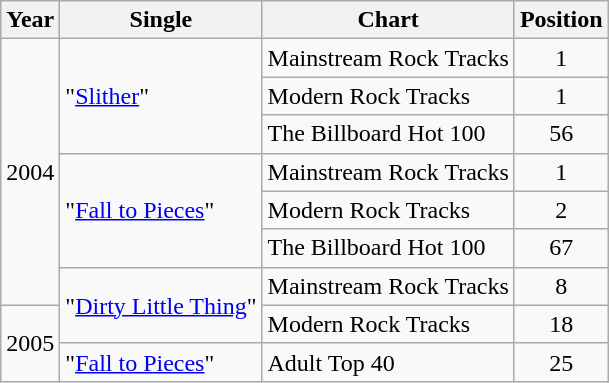<table class="wikitable">
<tr>
<th>Year</th>
<th>Single</th>
<th>Chart</th>
<th>Position</th>
</tr>
<tr>
<td rowspan="7">2004</td>
<td rowspan="3">"<a href='#'>Slither</a>"</td>
<td>Mainstream Rock Tracks</td>
<td style="text-align:center;">1</td>
</tr>
<tr>
<td>Modern Rock Tracks</td>
<td style="text-align:center;">1</td>
</tr>
<tr>
<td>The Billboard Hot 100</td>
<td style="text-align:center;">56</td>
</tr>
<tr>
<td rowspan="3">"<a href='#'>Fall to Pieces</a>"</td>
<td>Mainstream Rock Tracks</td>
<td style="text-align:center;">1</td>
</tr>
<tr>
<td>Modern Rock Tracks</td>
<td style="text-align:center;">2</td>
</tr>
<tr>
<td>The Billboard Hot 100</td>
<td style="text-align:center;">67</td>
</tr>
<tr>
<td rowspan="2">"<a href='#'>Dirty Little Thing</a>"</td>
<td>Mainstream Rock Tracks</td>
<td style="text-align:center;">8</td>
</tr>
<tr>
<td rowspan="2">2005</td>
<td>Modern Rock Tracks</td>
<td style="text-align:center;">18</td>
</tr>
<tr>
<td>"<a href='#'>Fall to Pieces</a>"</td>
<td>Adult Top 40</td>
<td style="text-align:center;">25</td>
</tr>
</table>
